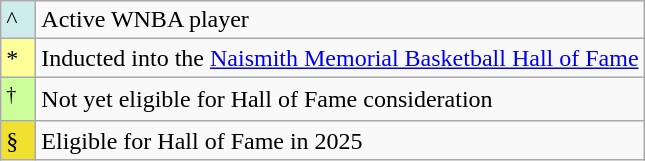<table class="wikitable">
<tr>
<td style="background:#CFECEC; width:1em">^</td>
<td>Active WNBA player</td>
</tr>
<tr>
<td style="background:#FFFF99; width:1em">*</td>
<td>Inducted into the <a href='#'>Naismith Memorial Basketball Hall of Fame</a></td>
</tr>
<tr>
<td style="background:#CCFF99; width:1em"><sup>†</sup></td>
<td>Not yet eligible for Hall of Fame consideration</td>
</tr>
<tr>
<td style="background:#F0E130; width:1em">§</td>
<td>Eligible for Hall of Fame in 2025</td>
</tr>
</table>
